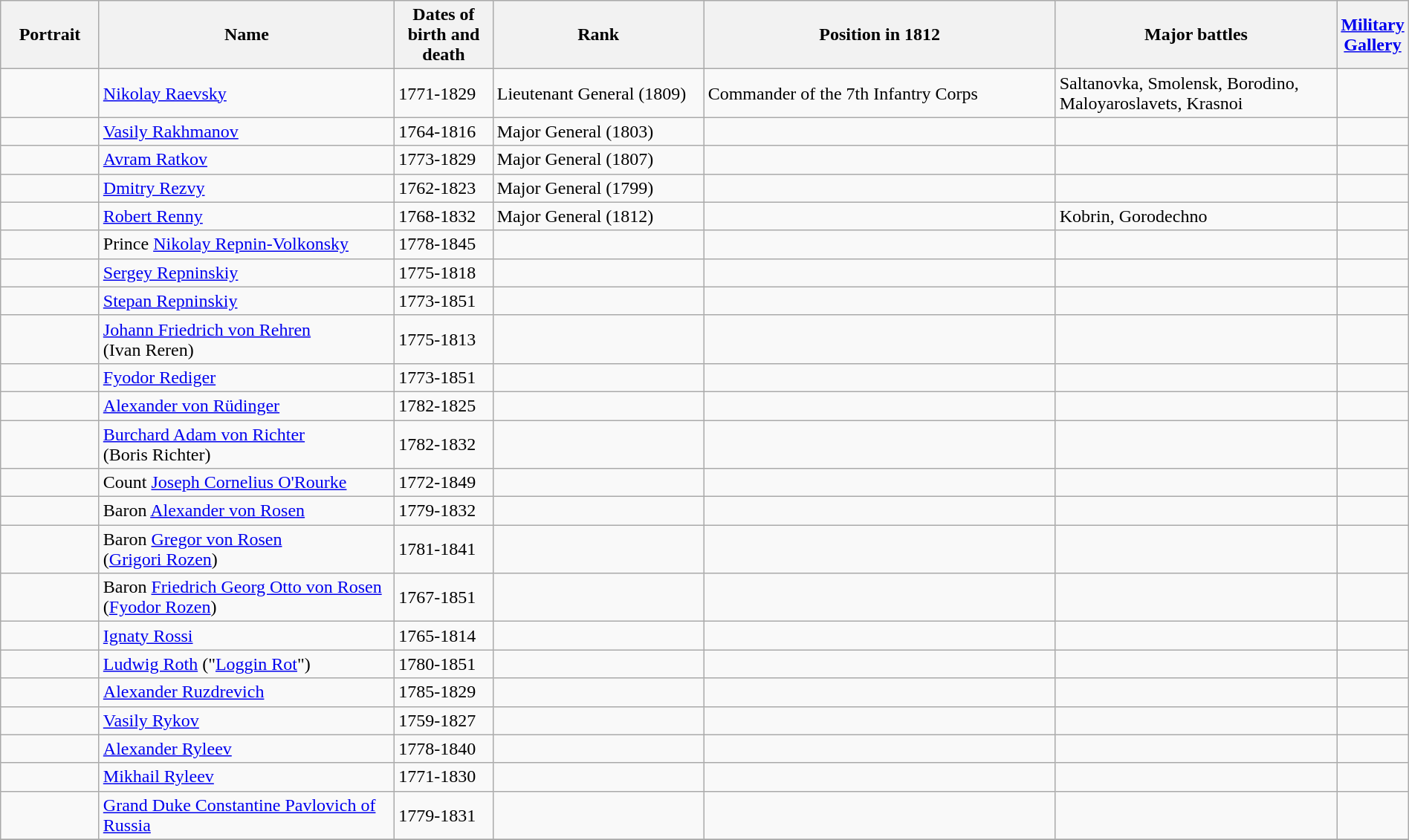<table width=100% class="wikitable">
<tr>
<th width=7%>Portrait</th>
<th width=21%>Name</th>
<th width=7%>Dates of birth and death</th>
<th width=15%>Rank</th>
<th width=25%>Position in 1812</th>
<th width=20%>Major battles</th>
<th width=5%><a href='#'>Military Gallery</a></th>
</tr>
<tr>
<td></td>
<td><a href='#'>Nikolay Raevsky</a></td>
<td>1771-1829</td>
<td>Lieutenant General (1809)</td>
<td>Commander of the 7th Infantry Corps</td>
<td>Saltanovka, Smolensk, Borodino, Maloyaroslavets, Krasnoi</td>
<td></td>
</tr>
<tr>
<td></td>
<td><a href='#'>Vasily Rakhmanov</a></td>
<td>1764-1816</td>
<td>Major General (1803)</td>
<td></td>
<td></td>
<td></td>
</tr>
<tr>
<td></td>
<td><a href='#'>Avram Ratkov</a></td>
<td>1773-1829</td>
<td>Major General (1807)</td>
<td></td>
<td></td>
<td></td>
</tr>
<tr>
<td></td>
<td><a href='#'>Dmitry Rezvy</a></td>
<td>1762-1823</td>
<td>Major General (1799)</td>
<td></td>
<td></td>
<td></td>
</tr>
<tr>
<td></td>
<td><a href='#'>Robert Renny</a></td>
<td>1768-1832</td>
<td>Major General (1812)</td>
<td></td>
<td>Kobrin, Gorodechno</td>
<td></td>
</tr>
<tr>
<td></td>
<td>Prince <a href='#'>Nikolay Repnin-Volkonsky</a></td>
<td>1778-1845</td>
<td></td>
<td></td>
<td></td>
<td></td>
</tr>
<tr>
<td></td>
<td><a href='#'>Sergey Repninskiy</a></td>
<td>1775-1818</td>
<td></td>
<td></td>
<td></td>
<td></td>
</tr>
<tr>
<td></td>
<td><a href='#'>Stepan Repninskiy</a></td>
<td>1773-1851</td>
<td></td>
<td></td>
<td></td>
<td></td>
</tr>
<tr>
<td></td>
<td><a href='#'>Johann Friedrich von Rehren</a> <br>(Ivan Reren)</td>
<td>1775-1813</td>
<td></td>
<td></td>
<td></td>
<td></td>
</tr>
<tr>
<td></td>
<td><a href='#'>Fyodor Rediger</a></td>
<td>1773-1851</td>
<td></td>
<td></td>
<td></td>
<td></td>
</tr>
<tr>
<td></td>
<td><a href='#'>Alexander von Rüdinger</a></td>
<td>1782-1825</td>
<td></td>
<td></td>
<td></td>
<td></td>
</tr>
<tr>
<td></td>
<td><a href='#'>Burchard Adam von Richter</a><br>(Boris Richter)</td>
<td>1782-1832</td>
<td></td>
<td></td>
<td></td>
<td></td>
</tr>
<tr>
<td></td>
<td>Count <a href='#'>Joseph Cornelius O'Rourke</a></td>
<td>1772-1849</td>
<td></td>
<td></td>
<td></td>
<td></td>
</tr>
<tr>
<td></td>
<td>Baron <a href='#'>Alexander von Rosen</a></td>
<td>1779-1832</td>
<td></td>
<td></td>
<td></td>
<td></td>
</tr>
<tr>
<td></td>
<td>Baron <a href='#'>Gregor von Rosen</a><br>(<a href='#'>Grigori Rozen</a>)</td>
<td>1781-1841</td>
<td></td>
<td></td>
<td></td>
<td></td>
</tr>
<tr>
<td></td>
<td>Baron <a href='#'>Friedrich Georg Otto von Rosen</a><br>(<a href='#'>Fyodor Rozen</a>)</td>
<td>1767-1851</td>
<td></td>
<td></td>
<td></td>
<td></td>
</tr>
<tr>
<td></td>
<td><a href='#'>Ignaty Rossi</a></td>
<td>1765-1814</td>
<td></td>
<td></td>
<td></td>
<td></td>
</tr>
<tr>
<td></td>
<td><a href='#'>Ludwig Roth</a> ("<a href='#'>Loggin Rot</a>")</td>
<td>1780-1851</td>
<td></td>
<td></td>
<td></td>
<td></td>
</tr>
<tr>
<td></td>
<td><a href='#'>Alexander Ruzdrevich</a></td>
<td>1785-1829</td>
<td></td>
<td></td>
<td></td>
<td></td>
</tr>
<tr>
<td></td>
<td><a href='#'>Vasily Rykov</a></td>
<td>1759-1827</td>
<td></td>
<td></td>
<td></td>
<td></td>
</tr>
<tr>
<td></td>
<td><a href='#'>Alexander Ryleev</a></td>
<td>1778-1840</td>
<td></td>
<td></td>
<td></td>
<td></td>
</tr>
<tr>
<td></td>
<td><a href='#'>Mikhail Ryleev</a></td>
<td>1771-1830</td>
<td></td>
<td></td>
<td></td>
<td></td>
</tr>
<tr>
<td></td>
<td><a href='#'>Grand Duke Constantine Pavlovich of Russia</a></td>
<td>1779-1831</td>
<td></td>
<td></td>
<td></td>
<td></td>
</tr>
<tr>
</tr>
</table>
